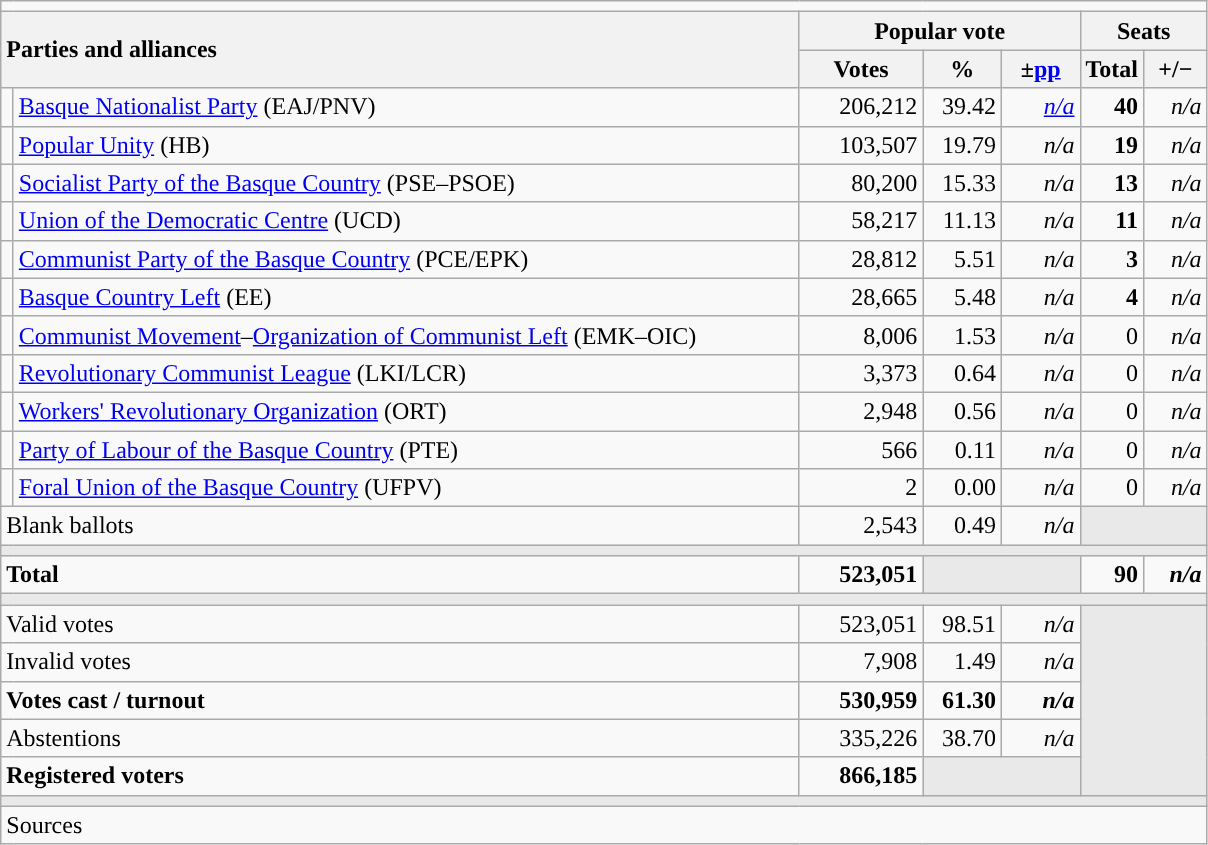<table class="wikitable" style="text-align:right;">
<tr>
<td colspan="7"></td>
</tr>
<tr>
<th style="text-align:left;" rowspan="2" colspan="2" width="525">Parties and alliances</th>
<th colspan="3">Popular vote</th>
<th colspan="2">Seats</th>
</tr>
<tr>
<th width="75">Votes</th>
<th width="45">%</th>
<th width="45">±<a href='#'>pp</a></th>
<th width="35">Total</th>
<th width="35">+/−</th>
</tr>
<tr>
<td width="1" style="color:inherit;background:"></td>
<td align="left"><a href='#'>Basque Nationalist Party</a> (EAJ/PNV)</td>
<td>206,212</td>
<td>39.42</td>
<td><em><a href='#'>n/a</a></em></td>
<td><strong>40</strong></td>
<td><em>n/a</em></td>
</tr>
<tr>
<td style="color:inherit;background:"></td>
<td align="left"><a href='#'>Popular Unity</a> (HB)</td>
<td>103,507</td>
<td>19.79</td>
<td><em>n/a</em></td>
<td><strong>19</strong></td>
<td><em>n/a</em></td>
</tr>
<tr>
<td style="color:inherit;background:"></td>
<td align="left"><a href='#'>Socialist Party of the Basque Country</a> (PSE–PSOE)</td>
<td>80,200</td>
<td>15.33</td>
<td><em>n/a</em></td>
<td><strong>13</strong></td>
<td><em>n/a</em></td>
</tr>
<tr>
<td style="color:inherit;background:"></td>
<td align="left"><a href='#'>Union of the Democratic Centre</a> (UCD)</td>
<td>58,217</td>
<td>11.13</td>
<td><em>n/a</em></td>
<td><strong>11</strong></td>
<td><em>n/a</em></td>
</tr>
<tr>
<td style="color:inherit;background:"></td>
<td align="left"><a href='#'>Communist Party of the Basque Country</a> (PCE/EPK)</td>
<td>28,812</td>
<td>5.51</td>
<td><em>n/a</em></td>
<td><strong>3</strong></td>
<td><em>n/a</em></td>
</tr>
<tr>
<td style="color:inherit;background:"></td>
<td align="left"><a href='#'>Basque Country Left</a> (EE)</td>
<td>28,665</td>
<td>5.48</td>
<td><em>n/a</em></td>
<td><strong>4</strong></td>
<td><em>n/a</em></td>
</tr>
<tr>
<td style="color:inherit;background:"></td>
<td align="left"><a href='#'>Communist Movement</a>–<a href='#'>Organization of Communist Left</a> (EMK–OIC)</td>
<td>8,006</td>
<td>1.53</td>
<td><em>n/a</em></td>
<td>0</td>
<td><em>n/a</em></td>
</tr>
<tr>
<td style="color:inherit;background:"></td>
<td align="left"><a href='#'>Revolutionary Communist League</a> (LKI/LCR)</td>
<td>3,373</td>
<td>0.64</td>
<td><em>n/a</em></td>
<td>0</td>
<td><em>n/a</em></td>
</tr>
<tr>
<td style="color:inherit;background:"></td>
<td align="left"><a href='#'>Workers' Revolutionary Organization</a> (ORT)</td>
<td>2,948</td>
<td>0.56</td>
<td><em>n/a</em></td>
<td>0</td>
<td><em>n/a</em></td>
</tr>
<tr>
<td style="color:inherit;background:"></td>
<td align="left"><a href='#'>Party of Labour of the Basque Country</a> (PTE)</td>
<td>566</td>
<td>0.11</td>
<td><em>n/a</em></td>
<td>0</td>
<td><em>n/a</em></td>
</tr>
<tr>
<td style="color:inherit;background:"></td>
<td align="left"><a href='#'>Foral Union of the Basque Country</a> (UFPV)</td>
<td>2</td>
<td>0.00</td>
<td><em>n/a</em></td>
<td>0</td>
<td><em>n/a</em></td>
</tr>
<tr>
<td align="left" colspan="2">Blank ballots</td>
<td>2,543</td>
<td>0.49</td>
<td><em>n/a</em></td>
<td bgcolor="#E9E9E9" colspan="2"></td>
</tr>
<tr>
<td colspan="7" bgcolor="#E9E9E9"></td>
</tr>
<tr style="font-weight:bold;">
<td align="left" colspan="2">Total</td>
<td>523,051</td>
<td bgcolor="#E9E9E9" colspan="2"></td>
<td>90</td>
<td><em>n/a</em></td>
</tr>
<tr>
<td colspan="7" bgcolor="#E9E9E9"></td>
</tr>
<tr>
<td align="left" colspan="2">Valid votes</td>
<td>523,051</td>
<td>98.51</td>
<td><em>n/a</em></td>
<td bgcolor="#E9E9E9" colspan="2" rowspan="5"></td>
</tr>
<tr>
<td align="left" colspan="2">Invalid votes</td>
<td>7,908</td>
<td>1.49</td>
<td><em>n/a</em></td>
</tr>
<tr style="font-weight:bold;">
<td align="left" colspan="2">Votes cast / turnout</td>
<td>530,959</td>
<td>61.30</td>
<td><em>n/a</em></td>
</tr>
<tr>
<td align="left" colspan="2">Abstentions</td>
<td>335,226</td>
<td>38.70</td>
<td><em>n/a</em></td>
</tr>
<tr style="font-weight:bold;">
<td align="left" colspan="2">Registered voters</td>
<td>866,185</td>
<td bgcolor="#E9E9E9" colspan="2"></td>
</tr>
<tr>
<td colspan="7" bgcolor="#E9E9E9"></td>
</tr>
<tr>
<td align="left" colspan="7">Sources</td>
</tr>
</table>
